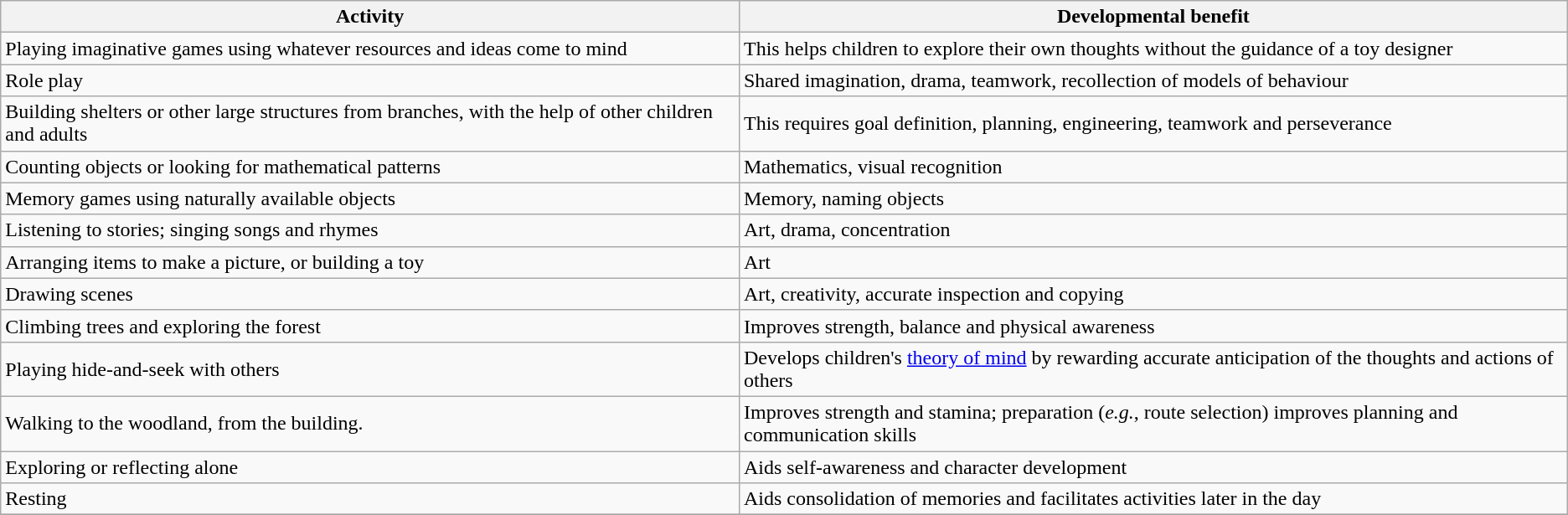<table class="wikitable">
<tr>
<th>Activity</th>
<th>Developmental benefit</th>
</tr>
<tr>
<td>Playing imaginative games using whatever resources and ideas come to mind</td>
<td>This helps children to explore their own thoughts without the guidance of a toy designer</td>
</tr>
<tr>
<td>Role play</td>
<td>Shared imagination, drama, teamwork, recollection of models of behaviour</td>
</tr>
<tr>
<td>Building shelters or other large structures from branches, with the help of other children and adults</td>
<td>This requires goal definition, planning, engineering, teamwork and perseverance</td>
</tr>
<tr>
<td>Counting objects or looking for mathematical patterns</td>
<td>Mathematics, visual recognition</td>
</tr>
<tr>
<td>Memory games using naturally available objects</td>
<td>Memory, naming objects</td>
</tr>
<tr>
<td>Listening to stories; singing songs and rhymes</td>
<td>Art, drama, concentration</td>
</tr>
<tr>
<td>Arranging items to make a picture, or building a toy</td>
<td>Art</td>
</tr>
<tr>
<td>Drawing scenes</td>
<td>Art, creativity, accurate inspection and copying</td>
</tr>
<tr>
<td>Climbing trees and exploring the forest</td>
<td>Improves strength, balance and physical awareness</td>
</tr>
<tr>
<td>Playing hide-and-seek with others</td>
<td>Develops children's <a href='#'>theory of mind</a> by rewarding accurate anticipation of the thoughts and actions of others</td>
</tr>
<tr>
<td>Walking to the woodland, from the building.</td>
<td>Improves strength and stamina; preparation (<em>e.g.</em>, route selection) improves planning and communication skills</td>
</tr>
<tr>
<td>Exploring or reflecting alone</td>
<td>Aids self-awareness and character development</td>
</tr>
<tr>
<td>Resting</td>
<td>Aids consolidation of memories and facilitates activities later in the day</td>
</tr>
<tr>
</tr>
</table>
